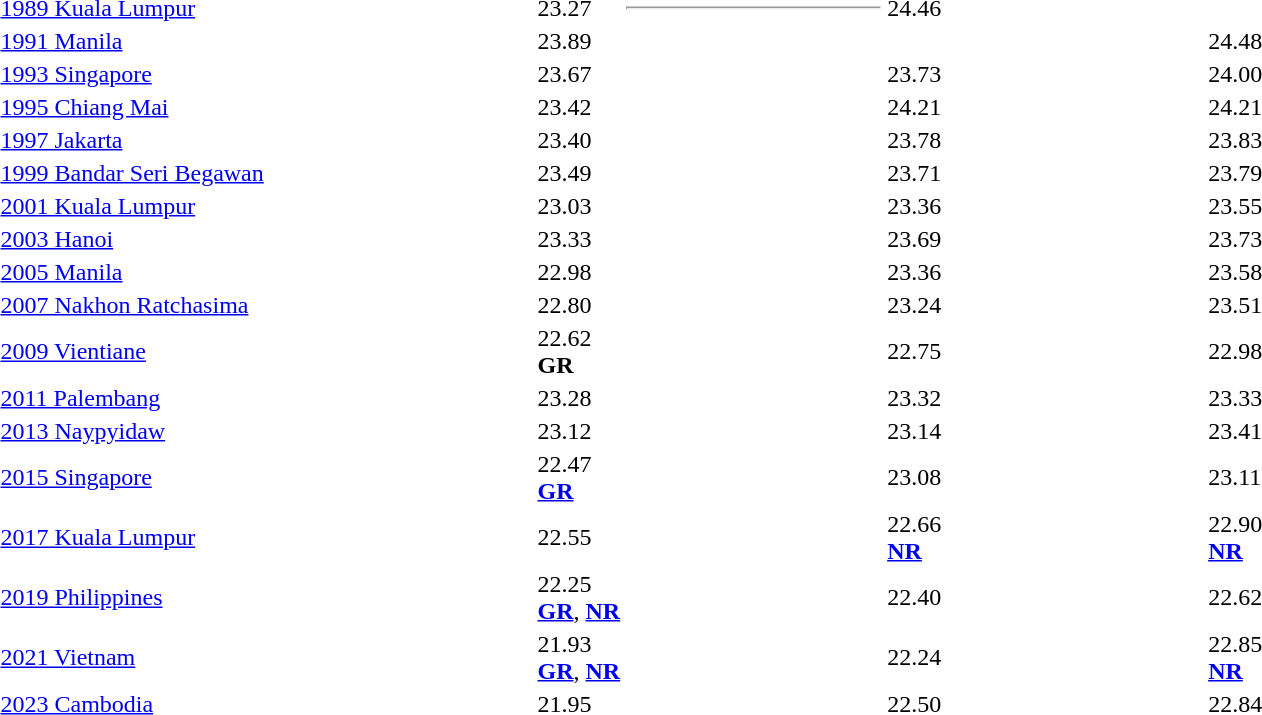<table>
<tr>
<td width=180><a href='#'>1989 Kuala Lumpur</a> <br> </td>
<td width=170></td>
<td>23.27</td>
<td width=170> <hr> </td>
<td>24.46</td>
<td width=170></td>
<td></td>
</tr>
<tr>
<td><a href='#'>1991 Manila</a> <br> </td>
<td></td>
<td>23.89</td>
<td></td>
<td></td>
<td></td>
<td>24.48</td>
</tr>
<tr>
<td><a href='#'>1993 Singapore</a> <br> </td>
<td></td>
<td>23.67</td>
<td></td>
<td>23.73</td>
<td></td>
<td>24.00</td>
</tr>
<tr>
<td><a href='#'>1995 Chiang Mai</a> <br> </td>
<td></td>
<td>23.42</td>
<td></td>
<td>24.21</td>
<td></td>
<td>24.21</td>
</tr>
<tr>
<td><a href='#'>1997 Jakarta</a> <br> </td>
<td></td>
<td>23.40</td>
<td></td>
<td>23.78</td>
<td></td>
<td>23.83</td>
</tr>
<tr>
<td><a href='#'>1999 Bandar Seri Begawan</a> <br> </td>
<td></td>
<td>23.49</td>
<td></td>
<td>23.71</td>
<td></td>
<td>23.79</td>
</tr>
<tr>
<td><a href='#'>2001 Kuala Lumpur</a> <br> </td>
<td></td>
<td>23.03</td>
<td></td>
<td>23.36</td>
<td></td>
<td>23.55</td>
</tr>
<tr>
<td><a href='#'>2003 Hanoi</a> <br> </td>
<td></td>
<td>23.33</td>
<td></td>
<td>23.69</td>
<td></td>
<td>23.73</td>
</tr>
<tr>
<td><a href='#'>2005 Manila</a> <br> </td>
<td></td>
<td>22.98</td>
<td></td>
<td>23.36</td>
<td></td>
<td>23.58</td>
</tr>
<tr>
<td><a href='#'>2007 Nakhon Ratchasima</a> <br> </td>
<td></td>
<td>22.80</td>
<td></td>
<td>23.24</td>
<td></td>
<td>23.51</td>
</tr>
<tr>
<td><a href='#'>2009 Vientiane</a> <br> </td>
<td></td>
<td>22.62 <br> <strong>GR</strong></td>
<td></td>
<td>22.75</td>
<td></td>
<td>22.98</td>
</tr>
<tr>
<td><a href='#'>2011 Palembang</a> <br> </td>
<td></td>
<td>23.28</td>
<td></td>
<td>23.32</td>
<td></td>
<td>23.33</td>
</tr>
<tr>
<td><a href='#'>2013 Naypyidaw</a> <br> </td>
<td></td>
<td>23.12</td>
<td></td>
<td>23.14</td>
<td></td>
<td>23.41</td>
</tr>
<tr>
<td><a href='#'>2015 Singapore</a> <br> </td>
<td></td>
<td>22.47 <br> <strong><a href='#'>GR</a></strong></td>
<td></td>
<td>23.08</td>
<td></td>
<td>23.11</td>
</tr>
<tr>
<td><a href='#'>2017 Kuala Lumpur</a> <br> </td>
<td></td>
<td>22.55</td>
<td></td>
<td>22.66 <br> <strong><a href='#'>NR</a></strong></td>
<td></td>
<td>22.90 <br> <strong><a href='#'>NR</a></strong></td>
</tr>
<tr>
<td><a href='#'>2019 Philippines</a> <br> </td>
<td></td>
<td>22.25 <br> <strong><a href='#'>GR</a></strong>, <strong><a href='#'>NR</a></strong></td>
<td></td>
<td>22.40</td>
<td></td>
<td>22.62</td>
</tr>
<tr>
<td><a href='#'>2021 Vietnam</a> <br> </td>
<td></td>
<td>21.93 <br> <strong><a href='#'>GR</a></strong>, <strong><a href='#'>NR</a></strong></td>
<td></td>
<td>22.24</td>
<td></td>
<td>22.85 <br> <strong><a href='#'>NR</a></strong></td>
</tr>
<tr>
<td><a href='#'>2023 Cambodia</a> <br> </td>
<td></td>
<td>21.95</td>
<td></td>
<td>22.50</td>
<td></td>
<td>22.84</td>
</tr>
</table>
